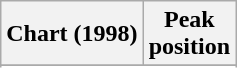<table class="wikitable sortable plainrowheaders" style="text-align:center;">
<tr>
<th>Chart (1998)</th>
<th>Peak<br>position</th>
</tr>
<tr>
</tr>
<tr>
</tr>
<tr>
</tr>
<tr>
</tr>
<tr>
</tr>
</table>
